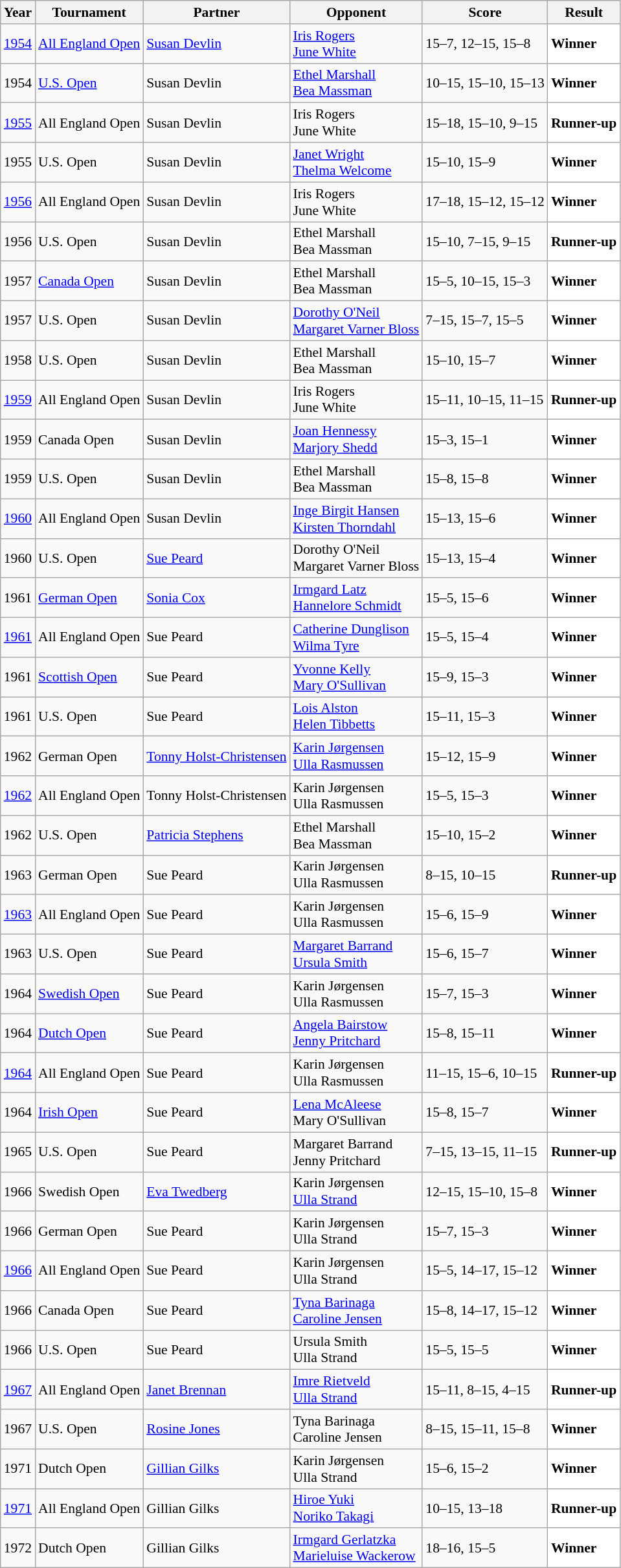<table class="sortable wikitable" style="font-size:90%;">
<tr>
<th>Year</th>
<th>Tournament</th>
<th>Partner</th>
<th>Opponent</th>
<th>Score</th>
<th>Result</th>
</tr>
<tr>
<td align="center"><a href='#'>1954</a></td>
<td align="left"><a href='#'>All England Open</a></td>
<td align="left"> <a href='#'>Susan Devlin</a></td>
<td align="left"> <a href='#'>Iris Rogers</a><br> <a href='#'>June White</a></td>
<td align="left">15–7, 12–15, 15–8</td>
<td style="text-align:left; background:white"> <strong>Winner</strong></td>
</tr>
<tr>
<td align="center">1954</td>
<td align="left"><a href='#'>U.S. Open</a></td>
<td align="left"> Susan Devlin</td>
<td align="left"> <a href='#'>Ethel Marshall</a><br> <a href='#'>Bea Massman</a></td>
<td align="left">10–15, 15–10, 15–13</td>
<td style="text-align:left; background:white"> <strong>Winner</strong></td>
</tr>
<tr>
<td align="center"><a href='#'>1955</a></td>
<td align="left">All England Open</td>
<td align="left"> Susan Devlin</td>
<td align="left"> Iris Rogers<br> June White</td>
<td align="left">15–18, 15–10, 9–15</td>
<td style="text-align:left; background:white"> <strong>Runner-up</strong></td>
</tr>
<tr>
<td align="center">1955</td>
<td align="left">U.S. Open</td>
<td align="left"> Susan Devlin</td>
<td align="left"> <a href='#'>Janet Wright</a><br> <a href='#'>Thelma Welcome</a></td>
<td align="left">15–10, 15–9</td>
<td style="text-align:left; background:white"> <strong>Winner</strong></td>
</tr>
<tr>
<td align="center"><a href='#'>1956</a></td>
<td align="left">All England Open</td>
<td align="left"> Susan Devlin</td>
<td align="left"> Iris Rogers<br> June White</td>
<td align="left">17–18, 15–12, 15–12</td>
<td style="text-align:left; background:white"> <strong>Winner</strong></td>
</tr>
<tr>
<td align="center">1956</td>
<td align="left">U.S. Open</td>
<td align="left"> Susan Devlin</td>
<td align="left"> Ethel Marshall<br> Bea Massman</td>
<td align="left">15–10, 7–15, 9–15</td>
<td style="text-align:left; background:white"> <strong>Runner-up</strong></td>
</tr>
<tr>
<td align="center">1957</td>
<td align="left"><a href='#'>Canada Open</a></td>
<td align="left"> Susan Devlin</td>
<td align="left"> Ethel Marshall<br> Bea Massman</td>
<td align="left">15–5, 10–15, 15–3</td>
<td style="text-align:left; background:white"> <strong>Winner</strong></td>
</tr>
<tr>
<td align="center">1957</td>
<td align="left">U.S. Open</td>
<td align="left"> Susan Devlin</td>
<td align="left"> <a href='#'>Dorothy O'Neil</a><br> <a href='#'>Margaret Varner Bloss</a></td>
<td align="left">7–15, 15–7, 15–5</td>
<td style="text-align:left; background:white"> <strong>Winner</strong></td>
</tr>
<tr>
<td align="center">1958</td>
<td align="left">U.S. Open</td>
<td align="left"> Susan Devlin</td>
<td align="left"> Ethel Marshall<br> Bea Massman</td>
<td align="left">15–10, 15–7</td>
<td style="text-align:left; background:white"> <strong>Winner</strong></td>
</tr>
<tr>
<td align="center"><a href='#'>1959</a></td>
<td align="left">All England Open</td>
<td align="left"> Susan Devlin</td>
<td align="left"> Iris Rogers<br> June White</td>
<td align="left">15–11, 10–15, 11–15</td>
<td style="text-align:left; background:white"> <strong>Runner-up</strong></td>
</tr>
<tr>
<td align="center">1959</td>
<td align="left">Canada Open</td>
<td align="left"> Susan Devlin</td>
<td align="left"> <a href='#'>Joan Hennessy</a><br> <a href='#'>Marjory Shedd</a></td>
<td align="left">15–3, 15–1</td>
<td style="text-align:left; background:white"> <strong>Winner</strong></td>
</tr>
<tr>
<td align="center">1959</td>
<td align="left">U.S. Open</td>
<td align="left"> Susan Devlin</td>
<td align="left"> Ethel Marshall<br> Bea Massman</td>
<td align="left">15–8, 15–8</td>
<td style="text-align:left; background:white"> <strong>Winner</strong></td>
</tr>
<tr>
<td align="center"><a href='#'>1960</a></td>
<td align="left">All England Open</td>
<td align="left"> Susan Devlin</td>
<td align="left"> <a href='#'>Inge Birgit Hansen</a><br> <a href='#'>Kirsten Thorndahl</a></td>
<td align="left">15–13, 15–6</td>
<td style="text-align:left; background:white"> <strong>Winner</strong></td>
</tr>
<tr>
<td align="center">1960</td>
<td align="left">U.S. Open</td>
<td align="left"> <a href='#'>Sue Peard</a></td>
<td align="left"> Dorothy O'Neil<br> Margaret Varner Bloss</td>
<td align="left">15–13, 15–4</td>
<td style="text-align:left; background:white"> <strong>Winner</strong></td>
</tr>
<tr>
<td align="center">1961</td>
<td align="left"><a href='#'>German Open</a></td>
<td align="left"> <a href='#'>Sonia Cox</a></td>
<td align="left"> <a href='#'>Irmgard Latz</a><br> <a href='#'>Hannelore Schmidt</a></td>
<td align="left">15–5, 15–6</td>
<td style="text-align:left; background:white"> <strong>Winner</strong></td>
</tr>
<tr>
<td align="center"><a href='#'>1961</a></td>
<td align="left">All England Open</td>
<td align="left"> Sue Peard</td>
<td align="left"> <a href='#'>Catherine Dunglison</a><br> <a href='#'>Wilma Tyre</a></td>
<td align="left">15–5, 15–4</td>
<td style="text-align:left; background:white"> <strong>Winner</strong></td>
</tr>
<tr>
<td align="center">1961</td>
<td align="left"><a href='#'>Scottish Open</a></td>
<td align="left"> Sue Peard</td>
<td align="left"> <a href='#'>Yvonne Kelly</a><br> <a href='#'>Mary O'Sullivan</a></td>
<td align="left">15–9, 15–3</td>
<td style="text-align:left; background:white"> <strong>Winner</strong></td>
</tr>
<tr>
<td align="center">1961</td>
<td align="left">U.S. Open</td>
<td align="left"> Sue Peard</td>
<td align="left"> <a href='#'>Lois Alston</a><br> <a href='#'>Helen Tibbetts</a></td>
<td align="left">15–11, 15–3</td>
<td style="text-align:left; background:white"> <strong>Winner</strong></td>
</tr>
<tr>
<td align="center">1962</td>
<td align="left">German Open</td>
<td align="left"> <a href='#'>Tonny Holst-Christensen</a></td>
<td align="left"> <a href='#'>Karin Jørgensen</a><br> <a href='#'>Ulla Rasmussen</a></td>
<td align="left">15–12, 15–9</td>
<td style="text-align:left; background:white"> <strong>Winner</strong></td>
</tr>
<tr>
<td align="center"><a href='#'>1962</a></td>
<td align="left">All England Open</td>
<td align="left"> Tonny Holst-Christensen</td>
<td align="left"> Karin Jørgensen<br> Ulla Rasmussen</td>
<td align="left">15–5, 15–3</td>
<td style="text-align:left; background:white"> <strong>Winner</strong></td>
</tr>
<tr>
<td align="center">1962</td>
<td align="left">U.S. Open</td>
<td align="left"> <a href='#'>Patricia Stephens</a></td>
<td align="left"> Ethel Marshall<br> Bea Massman</td>
<td align="left">15–10, 15–2</td>
<td style="text-align:left; background:white"> <strong>Winner</strong></td>
</tr>
<tr>
<td align="center">1963</td>
<td align="left">German Open</td>
<td align="left"> Sue Peard</td>
<td align="left"> Karin Jørgensen<br> Ulla Rasmussen</td>
<td align="left">8–15, 10–15</td>
<td style="text-align:left; background:white"> <strong>Runner-up</strong></td>
</tr>
<tr>
<td align="center"><a href='#'>1963</a></td>
<td align="left">All England Open</td>
<td align="left"> Sue Peard</td>
<td align="left"> Karin Jørgensen<br> Ulla Rasmussen</td>
<td align="left">15–6, 15–9</td>
<td style="text-align:left; background:white"> <strong>Winner</strong></td>
</tr>
<tr>
<td align="center">1963</td>
<td align="left">U.S. Open</td>
<td align="left"> Sue Peard</td>
<td align="left"> <a href='#'>Margaret Barrand</a><br> <a href='#'>Ursula Smith</a></td>
<td align="left">15–6, 15–7</td>
<td style="text-align:left; background:white"> <strong>Winner</strong></td>
</tr>
<tr>
<td align="center">1964</td>
<td align="left"><a href='#'>Swedish Open</a></td>
<td align="left"> Sue Peard</td>
<td align="left"> Karin Jørgensen<br> Ulla Rasmussen</td>
<td align="left">15–7, 15–3</td>
<td style="text-align:left; background:white"> <strong>Winner</strong></td>
</tr>
<tr>
<td align="center">1964</td>
<td align="left"><a href='#'>Dutch Open</a></td>
<td align="left"> Sue Peard</td>
<td align="left"> <a href='#'>Angela Bairstow</a><br> <a href='#'>Jenny Pritchard</a></td>
<td align="left">15–8, 15–11</td>
<td style="text-align:left; background:white"> <strong>Winner</strong></td>
</tr>
<tr>
<td align="center"><a href='#'>1964</a></td>
<td align="left">All England Open</td>
<td align="left"> Sue Peard</td>
<td align="left"> Karin Jørgensen<br> Ulla Rasmussen</td>
<td align="left">11–15, 15–6, 10–15</td>
<td style="text-align:left; background:white"> <strong>Runner-up</strong></td>
</tr>
<tr>
<td align="center">1964</td>
<td align="left"><a href='#'>Irish Open</a></td>
<td align="left"> Sue Peard</td>
<td align="left"> <a href='#'>Lena McAleese</a><br> Mary O'Sullivan</td>
<td align="left">15–8, 15–7</td>
<td style="text-align:left; background:white"> <strong>Winner</strong></td>
</tr>
<tr>
<td align="center">1965</td>
<td align="left">U.S. Open</td>
<td align="left"> Sue Peard</td>
<td align="left"> Margaret Barrand<br> Jenny Pritchard</td>
<td align="left">7–15, 13–15, 11–15</td>
<td style="text-align:left; background:white"> <strong>Runner-up</strong></td>
</tr>
<tr>
<td align="center">1966</td>
<td align="left">Swedish Open</td>
<td align="left"> <a href='#'>Eva Twedberg</a></td>
<td align="left"> Karin Jørgensen<br> <a href='#'>Ulla Strand</a></td>
<td align="left">12–15, 15–10, 15–8</td>
<td style="text-align:left; background:white"> <strong>Winner</strong></td>
</tr>
<tr>
<td align="center">1966</td>
<td align="left">German Open</td>
<td align="left"> Sue Peard</td>
<td align="left"> Karin Jørgensen<br> Ulla Strand</td>
<td align="left">15–7, 15–3</td>
<td style="text-align:left; background:white"> <strong>Winner</strong></td>
</tr>
<tr>
<td align="center"><a href='#'>1966</a></td>
<td align="left">All England Open</td>
<td align="left"> Sue Peard</td>
<td align="left"> Karin Jørgensen<br> Ulla Strand</td>
<td align="left">15–5, 14–17, 15–12</td>
<td style="text-align:left; background:white"> <strong>Winner</strong></td>
</tr>
<tr>
<td align="center">1966</td>
<td align="left">Canada Open</td>
<td align="left"> Sue Peard</td>
<td align="left"> <a href='#'>Tyna Barinaga</a><br> <a href='#'>Caroline Jensen</a></td>
<td align="left">15–8, 14–17, 15–12</td>
<td style="text-align:left; background:white"> <strong>Winner</strong></td>
</tr>
<tr>
<td align="center">1966</td>
<td align="left">U.S. Open</td>
<td align="left"> Sue Peard</td>
<td align="left"> Ursula Smith<br> Ulla Strand</td>
<td align="left">15–5, 15–5</td>
<td style="text-align:left; background:white"> <strong>Winner</strong></td>
</tr>
<tr>
<td align="center"><a href='#'>1967</a></td>
<td align="left">All England Open</td>
<td align="left"> <a href='#'>Janet Brennan</a></td>
<td align="left"> <a href='#'>Imre Rietveld</a><br> <a href='#'>Ulla Strand</a></td>
<td align="left">15–11, 8–15, 4–15</td>
<td style="text-align:left; background:white"> <strong>Runner-up</strong></td>
</tr>
<tr>
<td align="center">1967</td>
<td align="left">U.S. Open</td>
<td align="left"> <a href='#'>Rosine Jones</a></td>
<td align="left"> Tyna Barinaga<br> Caroline Jensen</td>
<td align="left">8–15, 15–11, 15–8</td>
<td style="text-align:left; background:white"> <strong>Winner</strong></td>
</tr>
<tr>
<td align="center">1971</td>
<td align="left">Dutch Open</td>
<td align="left"> <a href='#'>Gillian Gilks</a></td>
<td align="left"> Karin Jørgensen<br> Ulla Strand</td>
<td align="left">15–6, 15–2</td>
<td style="text-align:left; background:white"> <strong>Winner</strong></td>
</tr>
<tr>
<td align="center"><a href='#'>1971</a></td>
<td align="left">All England Open</td>
<td align="left"> Gillian Gilks</td>
<td align="left"> <a href='#'>Hiroe Yuki</a><br> <a href='#'>Noriko Takagi</a></td>
<td align="left">10–15, 13–18</td>
<td style="text-align:left; background:white"> <strong>Runner-up</strong></td>
</tr>
<tr>
<td align="center">1972</td>
<td align="left">Dutch Open</td>
<td align="left"> Gillian Gilks</td>
<td align="left"> <a href='#'>Irmgard Gerlatzka</a><br> <a href='#'>Marieluise Wackerow</a></td>
<td align="left">18–16, 15–5</td>
<td style="text-align:left; background:white"> <strong>Winner</strong></td>
</tr>
</table>
